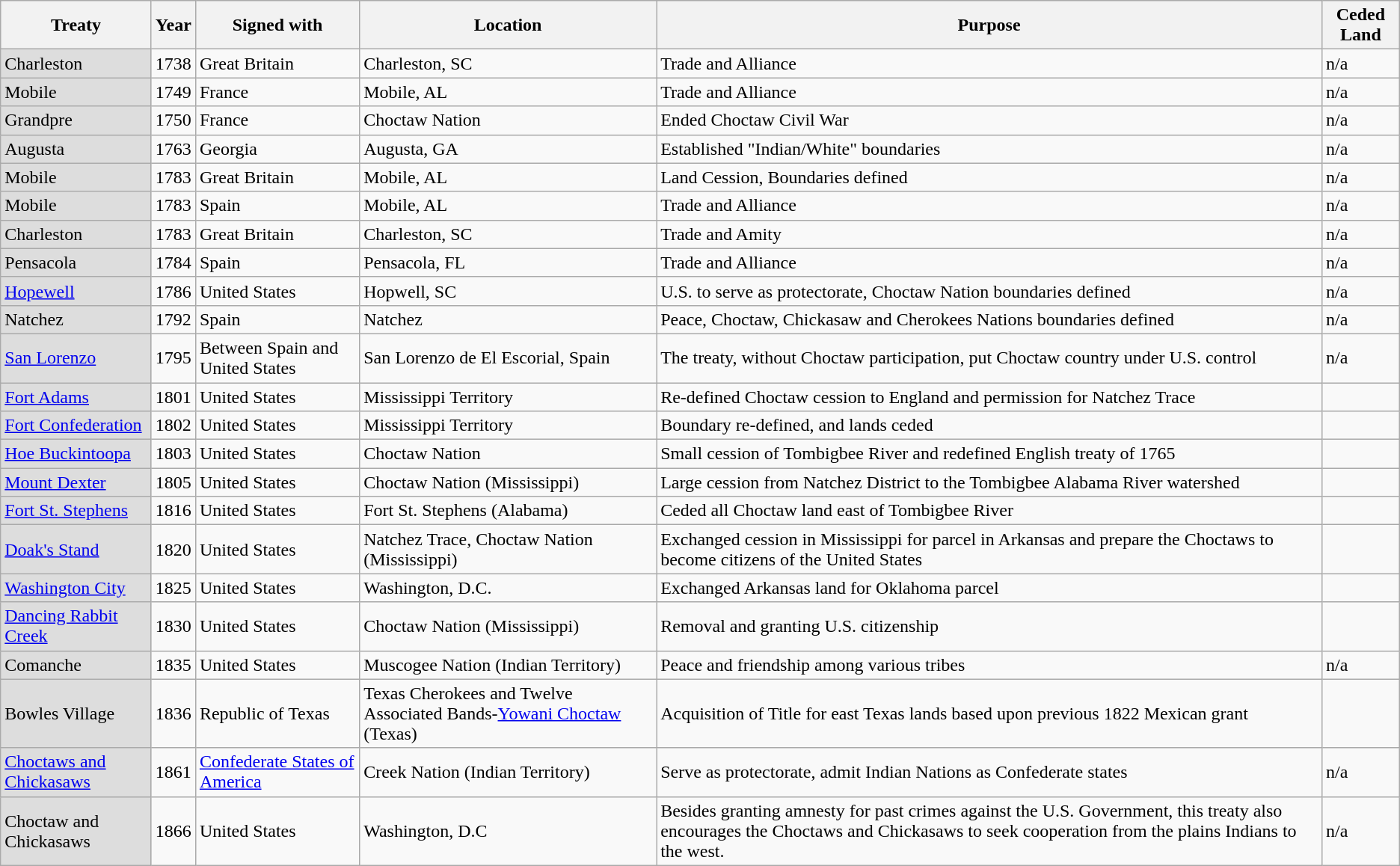<table class="wikitable" align=center>
<tr>
<th>Treaty</th>
<th>Year</th>
<th>Signed with</th>
<th>Location</th>
<th>Purpose</th>
<th>Ceded Land</th>
</tr>
<tr>
<td style="background:#DDDDDD">Charleston</td>
<td>1738</td>
<td>Great Britain</td>
<td>Charleston, SC</td>
<td>Trade and Alliance</td>
<td>n/a</td>
</tr>
<tr>
<td style="background:#DDDDDD">Mobile</td>
<td>1749</td>
<td>France</td>
<td>Mobile, AL</td>
<td>Trade and Alliance</td>
<td>n/a</td>
</tr>
<tr>
<td style="background:#DDDDDD">Grandpre</td>
<td>1750</td>
<td>France</td>
<td>Choctaw Nation</td>
<td>Ended Choctaw Civil War</td>
<td>n/a</td>
</tr>
<tr>
<td style="background:#DDDDDD">Augusta</td>
<td>1763</td>
<td>Georgia</td>
<td>Augusta, GA</td>
<td>Established "Indian/White" boundaries</td>
<td>n/a</td>
</tr>
<tr>
<td style="background:#DDDDDD">Mobile</td>
<td>1783</td>
<td>Great Britain</td>
<td>Mobile, AL</td>
<td>Land Cession, Boundaries defined</td>
<td>n/a</td>
</tr>
<tr>
<td style="background:#DDDDDD">Mobile</td>
<td>1783</td>
<td>Spain</td>
<td>Mobile, AL</td>
<td>Trade and Alliance</td>
<td>n/a</td>
</tr>
<tr>
<td style="background:#DDDDDD">Charleston</td>
<td>1783</td>
<td>Great Britain</td>
<td>Charleston, SC</td>
<td>Trade and Amity</td>
<td>n/a</td>
</tr>
<tr>
<td style="background:#DDDDDD">Pensacola</td>
<td>1784</td>
<td>Spain</td>
<td>Pensacola, FL</td>
<td>Trade and Alliance</td>
<td>n/a</td>
</tr>
<tr>
<td style="background:#DDDDDD"><a href='#'>Hopewell</a></td>
<td>1786</td>
<td>United States</td>
<td>Hopwell, SC</td>
<td>U.S. to serve as protectorate, Choctaw Nation boundaries defined</td>
<td>n/a</td>
</tr>
<tr>
<td style="background:#DDDDDD">Natchez</td>
<td>1792</td>
<td>Spain</td>
<td>Natchez</td>
<td>Peace, Choctaw, Chickasaw and Cherokees Nations boundaries defined</td>
<td>n/a</td>
</tr>
<tr>
<td style="background:#DDDDDD"><a href='#'>San Lorenzo</a></td>
<td>1795</td>
<td>Between Spain and United States</td>
<td>San Lorenzo de El Escorial, Spain</td>
<td>The treaty, without Choctaw participation, put Choctaw country under U.S. control</td>
<td>n/a</td>
</tr>
<tr>
<td style="background:#DDDDDD"><a href='#'>Fort Adams</a></td>
<td>1801</td>
<td>United States</td>
<td>Mississippi Territory</td>
<td>Re-defined Choctaw cession to England and permission for Natchez Trace</td>
<td></td>
</tr>
<tr>
<td style="background:#DDDDDD"><a href='#'>Fort Confederation</a></td>
<td>1802</td>
<td>United States</td>
<td>Mississippi Territory</td>
<td>Boundary re-defined, and lands ceded</td>
<td></td>
</tr>
<tr>
<td style="background:#DDDDDD"><a href='#'>Hoe Buckintoopa</a></td>
<td>1803</td>
<td>United States</td>
<td>Choctaw Nation</td>
<td>Small cession of Tombigbee River and redefined English treaty of 1765</td>
<td></td>
</tr>
<tr>
<td style="background:#DDDDDD"><a href='#'>Mount Dexter</a></td>
<td>1805</td>
<td>United States</td>
<td>Choctaw Nation (Mississippi)</td>
<td>Large cession from Natchez District to the Tombigbee Alabama River watershed</td>
<td></td>
</tr>
<tr>
<td style="background:#DDDDDD"><a href='#'>Fort St. Stephens</a></td>
<td>1816</td>
<td>United States</td>
<td>Fort St. Stephens (Alabama)</td>
<td>Ceded all Choctaw land east of Tombigbee River</td>
<td></td>
</tr>
<tr>
<td style="background:#DDDDDD"><a href='#'>Doak's Stand</a></td>
<td>1820</td>
<td>United States</td>
<td>Natchez Trace, Choctaw Nation (Mississippi)</td>
<td>Exchanged cession in Mississippi for parcel in Arkansas and prepare the Choctaws to become citizens of the United States</td>
<td></td>
</tr>
<tr>
<td style="background:#DDDDDD"><a href='#'>Washington City</a></td>
<td>1825</td>
<td>United States</td>
<td>Washington, D.C.</td>
<td>Exchanged Arkansas land for Oklahoma parcel</td>
<td></td>
</tr>
<tr>
<td style="background:#DDDDDD"><a href='#'>Dancing Rabbit Creek</a></td>
<td>1830</td>
<td>United States</td>
<td>Choctaw Nation (Mississippi)</td>
<td>Removal and granting U.S. citizenship</td>
<td></td>
</tr>
<tr>
<td style="background:#DDDDDD">Comanche</td>
<td>1835</td>
<td>United States</td>
<td>Muscogee Nation (Indian Territory)</td>
<td>Peace and friendship among various tribes</td>
<td>n/a</td>
</tr>
<tr>
<td style="background:#DDDDDD">Bowles Village</td>
<td>1836</td>
<td>Republic of Texas</td>
<td>Texas Cherokees and Twelve Associated Bands-<a href='#'>Yowani Choctaw</a> (Texas)</td>
<td>Acquisition of Title for east Texas lands based upon previous 1822 Mexican grant</td>
<td></td>
</tr>
<tr>
<td style="background:#DDDDDD"><a href='#'>Choctaws and Chickasaws</a></td>
<td>1861</td>
<td><a href='#'>Confederate States of America</a></td>
<td>Creek Nation (Indian Territory)</td>
<td>Serve as protectorate, admit Indian Nations as Confederate states</td>
<td>n/a</td>
</tr>
<tr>
<td style="background:#DDDDDD">Choctaw and Chickasaws</td>
<td>1866</td>
<td>United States</td>
<td>Washington, D.C</td>
<td>Besides granting amnesty for past crimes against the U.S. Government, this treaty also encourages the Choctaws and Chickasaws to seek cooperation from the plains Indians to the west.</td>
<td>n/a</td>
</tr>
</table>
